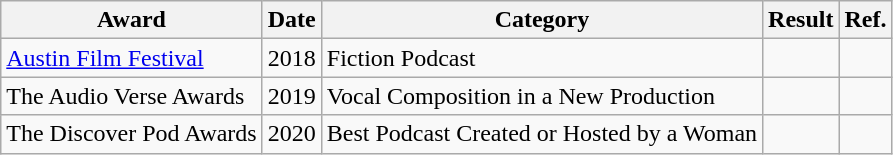<table class="wikitable sortable">
<tr>
<th>Award</th>
<th>Date</th>
<th>Category</th>
<th>Result</th>
<th>Ref.</th>
</tr>
<tr>
<td><a href='#'>Austin Film Festival</a></td>
<td>2018</td>
<td>Fiction Podcast</td>
<td></td>
<td></td>
</tr>
<tr>
<td>The Audio Verse Awards</td>
<td>2019</td>
<td>Vocal Composition in a New Production</td>
<td></td>
<td></td>
</tr>
<tr>
<td>The Discover Pod Awards</td>
<td>2020</td>
<td>Best Podcast Created or Hosted by a Woman</td>
<td></td>
<td></td>
</tr>
</table>
